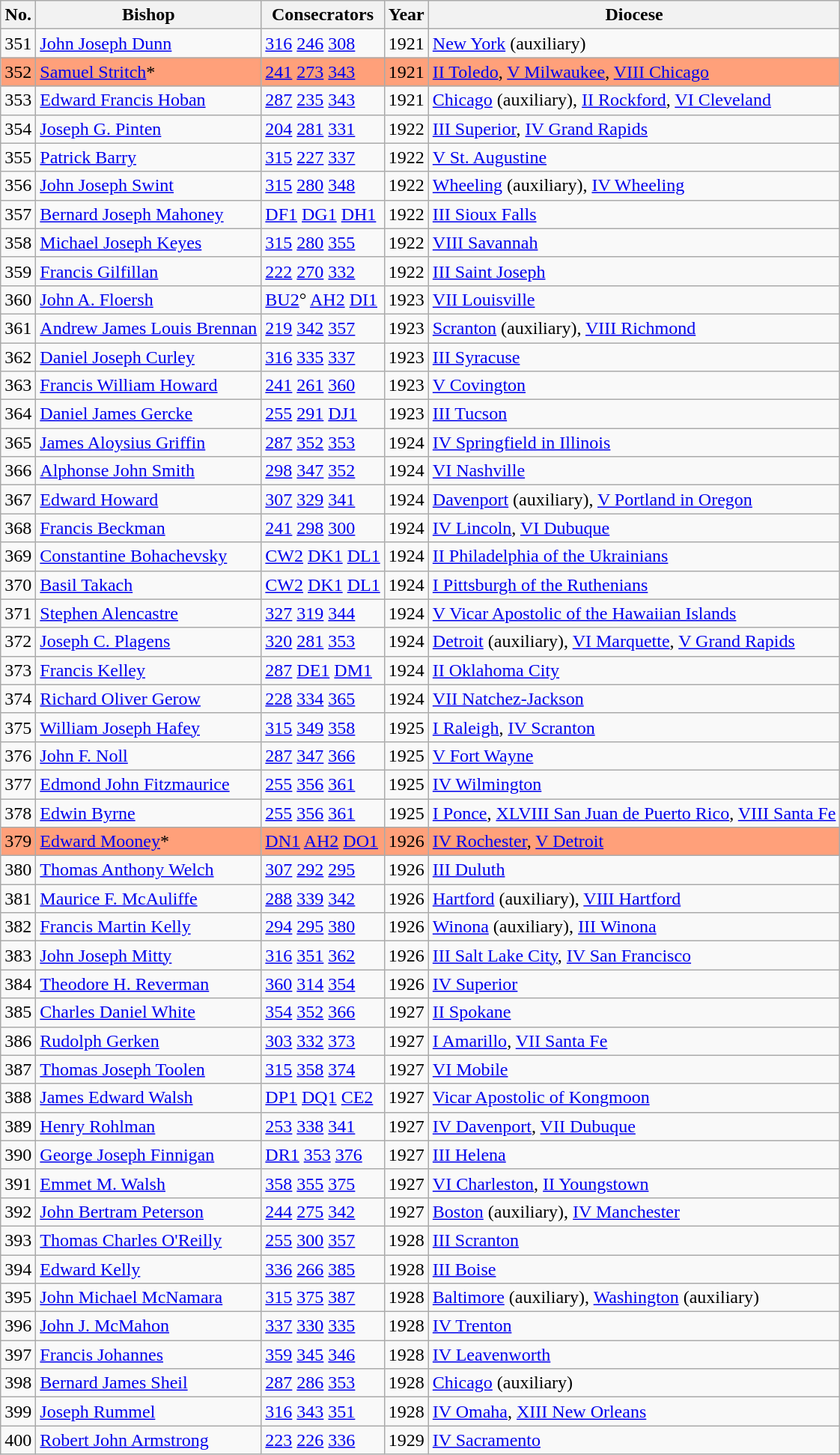<table class="wikitable">
<tr>
<th>No.</th>
<th>Bishop</th>
<th>Consecrators</th>
<th>Year</th>
<th>Diocese</th>
</tr>
<tr>
<td>351</td>
<td><a href='#'>John Joseph Dunn</a></td>
<td><a href='#'>316</a> <a href='#'>246</a> <a href='#'>308</a></td>
<td>1921</td>
<td><a href='#'>New York</a> (auxiliary)</td>
</tr>
<tr bgcolor="#FFA07A">
<td>352</td>
<td><a href='#'>Samuel Stritch</a>*</td>
<td><a href='#'>241</a> <a href='#'>273</a> <a href='#'>343</a></td>
<td>1921</td>
<td><a href='#'>II Toledo</a>, <a href='#'>V Milwaukee</a>, <a href='#'>VIII Chicago</a></td>
</tr>
<tr>
<td>353</td>
<td><a href='#'>Edward Francis Hoban</a></td>
<td><a href='#'>287</a> <a href='#'>235</a> <a href='#'>343</a></td>
<td>1921</td>
<td><a href='#'>Chicago</a> (auxiliary), <a href='#'>II Rockford</a>, <a href='#'>VI Cleveland</a></td>
</tr>
<tr>
<td>354</td>
<td><a href='#'>Joseph G. Pinten</a></td>
<td><a href='#'>204</a> <a href='#'>281</a> <a href='#'>331</a></td>
<td>1922</td>
<td><a href='#'>III Superior</a>, <a href='#'>IV Grand Rapids</a></td>
</tr>
<tr>
<td>355</td>
<td><a href='#'>Patrick Barry</a></td>
<td><a href='#'>315</a> <a href='#'>227</a> <a href='#'>337</a></td>
<td>1922</td>
<td><a href='#'>V St. Augustine</a></td>
</tr>
<tr>
<td>356</td>
<td><a href='#'>John Joseph Swint</a></td>
<td><a href='#'>315</a> <a href='#'>280</a> <a href='#'>348</a></td>
<td>1922</td>
<td><a href='#'>Wheeling</a> (auxiliary), <a href='#'>IV Wheeling</a></td>
</tr>
<tr>
<td>357</td>
<td><a href='#'>Bernard Joseph Mahoney</a></td>
<td><a href='#'>DF1</a> <a href='#'>DG1</a> <a href='#'>DH1</a></td>
<td>1922</td>
<td><a href='#'>III Sioux Falls</a></td>
</tr>
<tr>
<td>358</td>
<td><a href='#'>Michael Joseph Keyes</a></td>
<td><a href='#'>315</a> <a href='#'>280</a> <a href='#'>355</a></td>
<td>1922</td>
<td><a href='#'>VIII Savannah</a></td>
</tr>
<tr>
<td>359</td>
<td><a href='#'>Francis Gilfillan</a></td>
<td><a href='#'>222</a> <a href='#'>270</a> <a href='#'>332</a></td>
<td>1922</td>
<td><a href='#'>III Saint Joseph</a></td>
</tr>
<tr>
<td>360</td>
<td><a href='#'>John A. Floersh</a></td>
<td><a href='#'>BU2</a>° <a href='#'>AH2</a> <a href='#'>DI1</a></td>
<td>1923</td>
<td><a href='#'>VII Louisville</a></td>
</tr>
<tr>
<td>361</td>
<td><a href='#'>Andrew James Louis Brennan</a></td>
<td><a href='#'>219</a> <a href='#'>342</a> <a href='#'>357</a></td>
<td>1923</td>
<td><a href='#'>Scranton</a> (auxiliary), <a href='#'>VIII Richmond</a></td>
</tr>
<tr>
<td>362</td>
<td><a href='#'>Daniel Joseph Curley</a></td>
<td><a href='#'>316</a> <a href='#'>335</a> <a href='#'>337</a></td>
<td>1923</td>
<td><a href='#'>III Syracuse</a></td>
</tr>
<tr>
<td>363</td>
<td><a href='#'>Francis William Howard</a></td>
<td><a href='#'>241</a> <a href='#'>261</a> <a href='#'>360</a></td>
<td>1923</td>
<td><a href='#'>V Covington</a></td>
</tr>
<tr>
<td>364</td>
<td><a href='#'>Daniel James Gercke</a></td>
<td><a href='#'>255</a> <a href='#'>291</a> <a href='#'>DJ1</a></td>
<td>1923</td>
<td><a href='#'>III Tucson</a></td>
</tr>
<tr>
<td>365</td>
<td><a href='#'>James Aloysius Griffin</a></td>
<td><a href='#'>287</a> <a href='#'>352</a> <a href='#'>353</a></td>
<td>1924</td>
<td><a href='#'>IV Springfield in Illinois</a></td>
</tr>
<tr>
<td>366</td>
<td><a href='#'>Alphonse John Smith</a></td>
<td><a href='#'>298</a> <a href='#'>347</a> <a href='#'>352</a></td>
<td>1924</td>
<td><a href='#'>VI Nashville</a></td>
</tr>
<tr>
<td>367</td>
<td><a href='#'>Edward Howard</a></td>
<td><a href='#'>307</a> <a href='#'>329</a> <a href='#'>341</a></td>
<td>1924</td>
<td><a href='#'>Davenport</a> (auxiliary), <a href='#'>V Portland in Oregon</a></td>
</tr>
<tr>
<td>368</td>
<td><a href='#'>Francis Beckman</a></td>
<td><a href='#'>241</a> <a href='#'>298</a> <a href='#'>300</a></td>
<td>1924</td>
<td><a href='#'>IV Lincoln</a>, <a href='#'>VI Dubuque</a></td>
</tr>
<tr>
<td>369</td>
<td><a href='#'>Constantine Bohachevsky</a></td>
<td><a href='#'>CW2</a> <a href='#'>DK1</a> <a href='#'>DL1</a></td>
<td>1924</td>
<td><a href='#'>II Philadelphia of the Ukrainians</a></td>
</tr>
<tr>
<td>370</td>
<td><a href='#'>Basil Takach</a></td>
<td><a href='#'>CW2</a> <a href='#'>DK1</a> <a href='#'>DL1</a></td>
<td>1924</td>
<td><a href='#'>I Pittsburgh of the Ruthenians</a></td>
</tr>
<tr>
<td>371</td>
<td><a href='#'>Stephen Alencastre</a></td>
<td><a href='#'>327</a> <a href='#'>319</a> <a href='#'>344</a></td>
<td>1924</td>
<td><a href='#'>V Vicar Apostolic of the Hawaiian Islands</a></td>
</tr>
<tr>
<td>372</td>
<td><a href='#'>Joseph C. Plagens</a></td>
<td><a href='#'>320</a> <a href='#'>281</a> <a href='#'>353</a></td>
<td>1924</td>
<td><a href='#'>Detroit</a> (auxiliary), <a href='#'>VI Marquette</a>, <a href='#'>V Grand Rapids</a></td>
</tr>
<tr>
<td>373</td>
<td><a href='#'>Francis Kelley</a></td>
<td><a href='#'>287</a> <a href='#'>DE1</a> <a href='#'>DM1</a></td>
<td>1924</td>
<td><a href='#'>II Oklahoma City</a></td>
</tr>
<tr>
<td>374</td>
<td><a href='#'>Richard Oliver Gerow</a></td>
<td><a href='#'>228</a> <a href='#'>334</a> <a href='#'>365</a></td>
<td>1924</td>
<td><a href='#'>VII Natchez-Jackson</a></td>
</tr>
<tr>
<td>375</td>
<td><a href='#'>William Joseph Hafey</a></td>
<td><a href='#'>315</a> <a href='#'>349</a> <a href='#'>358</a></td>
<td>1925</td>
<td><a href='#'>I Raleigh</a>, <a href='#'>IV Scranton</a></td>
</tr>
<tr>
<td>376</td>
<td><a href='#'>John F. Noll</a></td>
<td><a href='#'>287</a> <a href='#'>347</a> <a href='#'>366</a></td>
<td>1925</td>
<td><a href='#'>V Fort Wayne</a></td>
</tr>
<tr>
<td>377</td>
<td><a href='#'>Edmond John Fitzmaurice</a></td>
<td><a href='#'>255</a> <a href='#'>356</a> <a href='#'>361</a></td>
<td>1925</td>
<td><a href='#'>IV Wilmington</a></td>
</tr>
<tr>
<td>378</td>
<td><a href='#'>Edwin Byrne</a></td>
<td><a href='#'>255</a> <a href='#'>356</a> <a href='#'>361</a></td>
<td>1925</td>
<td><a href='#'>I Ponce</a>, <a href='#'>XLVIII San Juan de Puerto Rico</a>, <a href='#'>VIII Santa Fe</a></td>
</tr>
<tr bgcolor="#FFA07A">
<td>379</td>
<td><a href='#'>Edward Mooney</a>*</td>
<td><a href='#'>DN1</a> <a href='#'>AH2</a> <a href='#'>DO1</a></td>
<td>1926</td>
<td><a href='#'>IV Rochester</a>, <a href='#'>V Detroit</a></td>
</tr>
<tr>
<td>380</td>
<td><a href='#'>Thomas Anthony Welch</a></td>
<td><a href='#'>307</a> <a href='#'>292</a> <a href='#'>295</a></td>
<td>1926</td>
<td><a href='#'>III Duluth</a></td>
</tr>
<tr>
<td>381</td>
<td><a href='#'>Maurice F. McAuliffe</a></td>
<td><a href='#'>288</a> <a href='#'>339</a> <a href='#'>342</a></td>
<td>1926</td>
<td><a href='#'>Hartford</a> (auxiliary), <a href='#'>VIII Hartford</a></td>
</tr>
<tr>
<td>382</td>
<td><a href='#'>Francis Martin Kelly</a></td>
<td><a href='#'>294</a> <a href='#'>295</a> <a href='#'>380</a></td>
<td>1926</td>
<td><a href='#'>Winona</a> (auxiliary), <a href='#'>III Winona</a></td>
</tr>
<tr>
<td>383</td>
<td><a href='#'>John Joseph Mitty</a></td>
<td><a href='#'>316</a> <a href='#'>351</a> <a href='#'>362</a></td>
<td>1926</td>
<td><a href='#'>III Salt Lake City</a>, <a href='#'>IV San Francisco</a></td>
</tr>
<tr>
<td>384</td>
<td><a href='#'>Theodore H. Reverman</a></td>
<td><a href='#'>360</a> <a href='#'>314</a> <a href='#'>354</a></td>
<td>1926</td>
<td><a href='#'>IV Superior</a></td>
</tr>
<tr>
<td>385</td>
<td><a href='#'>Charles Daniel White</a></td>
<td><a href='#'>354</a> <a href='#'>352</a> <a href='#'>366</a></td>
<td>1927</td>
<td><a href='#'>II Spokane</a></td>
</tr>
<tr>
<td>386</td>
<td><a href='#'>Rudolph Gerken</a></td>
<td><a href='#'>303</a> <a href='#'>332</a> <a href='#'>373</a></td>
<td>1927</td>
<td><a href='#'>I Amarillo</a>, <a href='#'>VII Santa Fe</a></td>
</tr>
<tr>
<td>387</td>
<td><a href='#'>Thomas Joseph Toolen</a></td>
<td><a href='#'>315</a> <a href='#'>358</a> <a href='#'>374</a></td>
<td>1927</td>
<td><a href='#'>VI Mobile</a></td>
</tr>
<tr>
<td>388</td>
<td><a href='#'>James Edward Walsh</a></td>
<td><a href='#'>DP1</a> <a href='#'>DQ1</a> <a href='#'>CE2</a></td>
<td>1927</td>
<td><a href='#'>Vicar Apostolic of Kongmoon</a></td>
</tr>
<tr>
<td>389</td>
<td><a href='#'>Henry Rohlman</a></td>
<td><a href='#'>253</a> <a href='#'>338</a> <a href='#'>341</a></td>
<td>1927</td>
<td><a href='#'>IV Davenport</a>, <a href='#'>VII Dubuque</a></td>
</tr>
<tr>
<td>390</td>
<td><a href='#'>George Joseph Finnigan</a></td>
<td><a href='#'>DR1</a> <a href='#'>353</a> <a href='#'>376</a></td>
<td>1927</td>
<td><a href='#'>III Helena</a></td>
</tr>
<tr>
<td>391</td>
<td><a href='#'>Emmet M. Walsh</a></td>
<td><a href='#'>358</a> <a href='#'>355</a> <a href='#'>375</a></td>
<td>1927</td>
<td><a href='#'>VI Charleston</a>, <a href='#'>II Youngstown</a></td>
</tr>
<tr>
<td>392</td>
<td><a href='#'>John Bertram Peterson</a></td>
<td><a href='#'>244</a> <a href='#'>275</a> <a href='#'>342</a></td>
<td>1927</td>
<td><a href='#'>Boston</a> (auxiliary), <a href='#'>IV Manchester</a></td>
</tr>
<tr>
<td>393</td>
<td><a href='#'>Thomas Charles O'Reilly</a></td>
<td><a href='#'>255</a> <a href='#'>300</a> <a href='#'>357</a></td>
<td>1928</td>
<td><a href='#'>III Scranton</a></td>
</tr>
<tr>
<td>394</td>
<td><a href='#'>Edward Kelly</a></td>
<td><a href='#'>336</a> <a href='#'>266</a> <a href='#'>385</a></td>
<td>1928</td>
<td><a href='#'>III Boise</a></td>
</tr>
<tr>
<td>395</td>
<td><a href='#'>John Michael McNamara</a></td>
<td><a href='#'>315</a> <a href='#'>375</a> <a href='#'>387</a></td>
<td>1928</td>
<td><a href='#'>Baltimore</a> (auxiliary), <a href='#'>Washington</a> (auxiliary)</td>
</tr>
<tr>
<td>396</td>
<td><a href='#'>John J. McMahon</a></td>
<td><a href='#'>337</a> <a href='#'>330</a> <a href='#'>335</a></td>
<td>1928</td>
<td><a href='#'>IV Trenton</a></td>
</tr>
<tr>
<td>397</td>
<td><a href='#'>Francis Johannes</a></td>
<td><a href='#'>359</a> <a href='#'>345</a> <a href='#'>346</a></td>
<td>1928</td>
<td><a href='#'>IV Leavenworth</a></td>
</tr>
<tr>
<td>398</td>
<td><a href='#'>Bernard James Sheil</a></td>
<td><a href='#'>287</a> <a href='#'>286</a> <a href='#'>353</a></td>
<td>1928</td>
<td><a href='#'>Chicago</a> (auxiliary)</td>
</tr>
<tr>
<td>399</td>
<td><a href='#'>Joseph Rummel</a></td>
<td><a href='#'>316</a> <a href='#'>343</a> <a href='#'>351</a></td>
<td>1928</td>
<td><a href='#'>IV Omaha</a>, <a href='#'>XIII New Orleans</a></td>
</tr>
<tr>
<td>400</td>
<td><a href='#'>Robert John Armstrong</a></td>
<td><a href='#'>223</a> <a href='#'>226</a> <a href='#'>336</a></td>
<td>1929</td>
<td><a href='#'>IV Sacramento</a></td>
</tr>
</table>
